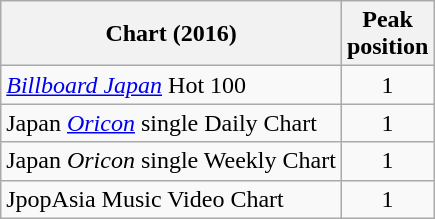<table class="wikitable sortable">
<tr>
<th>Chart (2016)</th>
<th>Peak<br>position</th>
</tr>
<tr>
<td><em><a href='#'>Billboard Japan</a></em> Hot 100</td>
<td align="center">1</td>
</tr>
<tr>
<td>Japan <em><a href='#'>Oricon</a></em> single Daily Chart</td>
<td align="center">1</td>
</tr>
<tr>
<td>Japan <em>Oricon</em> single Weekly Chart</td>
<td align="center">1</td>
</tr>
<tr>
<td>JpopAsia Music Video Chart</td>
<td align="center">1</td>
</tr>
</table>
